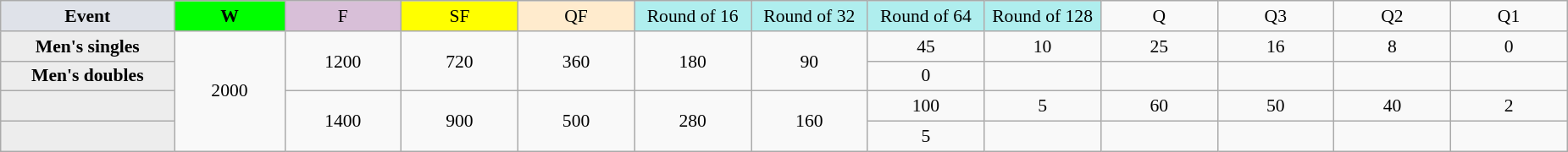<table class=wikitable style=font-size:90%;text-align:center>
<tr>
<td style="width:130px; background:#dfe2e9;"><strong>Event</strong></td>
<td style="width:80px; background:lime;"><strong>W</strong></td>
<td style="width:85px; background:thistle;">F</td>
<td style="width:85px; background:#ff0;">SF</td>
<td style="width:85px; background:#ffebcd;">QF</td>
<td style="width:85px; background:#afeeee;">Round of 16</td>
<td style="width:85px; background:#afeeee;">Round of 32</td>
<td style="width:85px; background:#afeeee;">Round of 64</td>
<td style="width:85px; background:#afeeee;">Round of 128</td>
<td width=85>Q</td>
<td width=85>Q3</td>
<td width=85>Q2</td>
<td width=85>Q1</td>
</tr>
<tr>
<th style="background:#ededed;">Men's singles</th>
<td rowspan=4>2000</td>
<td rowspan=2>1200</td>
<td rowspan=2>720</td>
<td rowspan=2>360</td>
<td rowspan=2>180</td>
<td rowspan=2>90</td>
<td>45</td>
<td>10</td>
<td>25</td>
<td>16</td>
<td>8</td>
<td>0</td>
</tr>
<tr>
<th style="background:#ededed;">Men's doubles</th>
<td>0</td>
<td></td>
<td></td>
<td></td>
<td></td>
<td></td>
</tr>
<tr>
<th style="background:#ededed;"></th>
<td rowspan=2>1400</td>
<td rowspan=2>900</td>
<td rowspan=2>500</td>
<td rowspan=2>280</td>
<td rowspan=2>160</td>
<td>100</td>
<td>5</td>
<td>60</td>
<td>50</td>
<td>40</td>
<td>2</td>
</tr>
<tr>
<th style="background:#ededed;"></th>
<td>5</td>
<td></td>
<td></td>
<td></td>
<td></td>
<td></td>
</tr>
</table>
